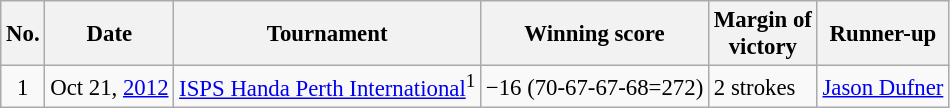<table class="wikitable" style="font-size:95%;">
<tr>
<th>No.</th>
<th>Date</th>
<th>Tournament</th>
<th>Winning score</th>
<th>Margin of<br>victory</th>
<th>Runner-up</th>
</tr>
<tr>
<td align=center>1</td>
<td>Oct 21, <a href='#'>2012</a></td>
<td><a href='#'>ISPS Handa Perth International</a><sup>1</sup></td>
<td>−16 (70-67-67-68=272)</td>
<td>2 strokes</td>
<td> <a href='#'>Jason Dufner</a></td>
</tr>
</table>
